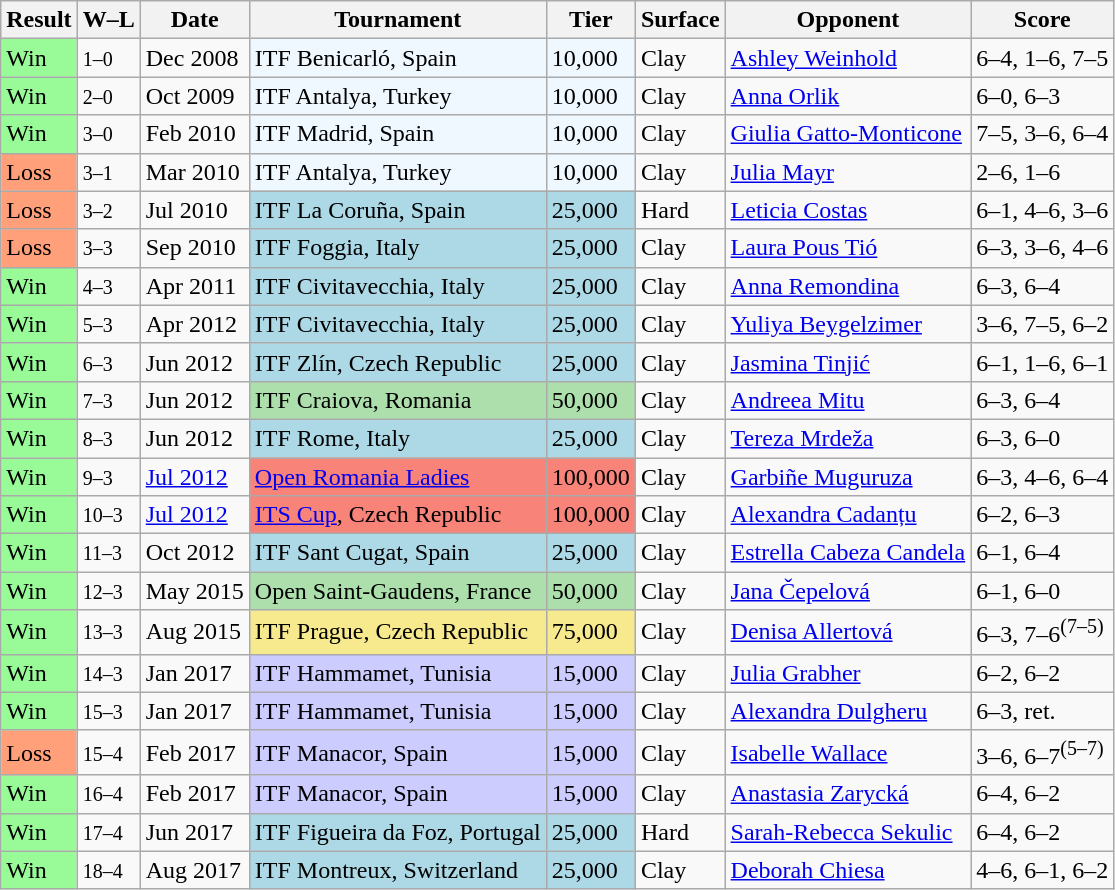<table class="sortable wikitable">
<tr>
<th>Result</th>
<th class="unsortable">W–L</th>
<th>Date</th>
<th>Tournament</th>
<th>Tier</th>
<th>Surface</th>
<th>Opponent</th>
<th class="unsortable">Score</th>
</tr>
<tr>
<td style="background:#98fb98;">Win</td>
<td><small>1–0</small></td>
<td>Dec 2008</td>
<td style="background:#f0f8ff;">ITF Benicarló, Spain</td>
<td style="background:#f0f8ff;">10,000</td>
<td>Clay</td>
<td> <a href='#'>Ashley Weinhold</a></td>
<td>6–4, 1–6, 7–5</td>
</tr>
<tr>
<td style="background:#98fb98;">Win</td>
<td><small>2–0</small></td>
<td>Oct 2009</td>
<td style="background:#f0f8ff;">ITF Antalya, Turkey</td>
<td style="background:#f0f8ff;">10,000</td>
<td>Clay</td>
<td> <a href='#'>Anna Orlik</a></td>
<td>6–0, 6–3</td>
</tr>
<tr>
<td style="background:#98fb98;">Win</td>
<td><small>3–0</small></td>
<td>Feb 2010</td>
<td style="background:#f0f8ff;">ITF Madrid, Spain</td>
<td style="background:#f0f8ff;">10,000</td>
<td>Clay</td>
<td> <a href='#'>Giulia Gatto-Monticone</a></td>
<td>7–5, 3–6, 6–4</td>
</tr>
<tr>
<td style="background:#ffa07a;">Loss</td>
<td><small>3–1</small></td>
<td>Mar 2010</td>
<td style="background:#f0f8ff;">ITF Antalya, Turkey</td>
<td style="background:#f0f8ff;">10,000</td>
<td>Clay</td>
<td> <a href='#'>Julia Mayr</a></td>
<td>2–6, 1–6</td>
</tr>
<tr>
<td style="background:#ffa07a;">Loss</td>
<td><small>3–2</small></td>
<td>Jul 2010</td>
<td style="background:lightblue;">ITF La Coruña, Spain</td>
<td style="background:lightblue;">25,000</td>
<td>Hard</td>
<td> <a href='#'>Leticia Costas</a></td>
<td>6–1, 4–6, 3–6</td>
</tr>
<tr>
<td style="background:#ffa07a;">Loss</td>
<td><small>3–3</small></td>
<td>Sep 2010</td>
<td style="background:lightblue;">ITF Foggia, Italy</td>
<td style="background:lightblue;">25,000</td>
<td>Clay</td>
<td> <a href='#'>Laura Pous Tió</a></td>
<td>6–3, 3–6, 4–6</td>
</tr>
<tr>
<td style="background:#98fb98;">Win</td>
<td><small>4–3</small></td>
<td>Apr 2011</td>
<td style="background:lightblue;">ITF Civitavecchia, Italy</td>
<td style="background:lightblue;">25,000</td>
<td>Clay</td>
<td> <a href='#'>Anna Remondina</a></td>
<td>6–3, 6–4</td>
</tr>
<tr>
<td style="background:#98fb98;">Win</td>
<td><small>5–3</small></td>
<td>Apr 2012</td>
<td style="background:lightblue;">ITF Civitavecchia, Italy</td>
<td style="background:lightblue;">25,000</td>
<td>Clay</td>
<td> <a href='#'>Yuliya Beygelzimer</a></td>
<td>3–6, 7–5, 6–2</td>
</tr>
<tr>
<td style="background:#98fb98;">Win</td>
<td><small>6–3</small></td>
<td>Jun 2012</td>
<td style="background:lightblue;">ITF Zlín, Czech Republic</td>
<td style="background:lightblue;">25,000</td>
<td>Clay</td>
<td> <a href='#'>Jasmina Tinjić</a></td>
<td>6–1, 1–6, 6–1</td>
</tr>
<tr>
<td style="background:#98fb98;">Win</td>
<td><small>7–3</small></td>
<td>Jun 2012</td>
<td style="background:#addfad;">ITF Craiova, Romania</td>
<td style="background:#addfad;">50,000</td>
<td>Clay</td>
<td> <a href='#'>Andreea Mitu</a></td>
<td>6–3, 6–4</td>
</tr>
<tr>
<td style="background:#98fb98;">Win</td>
<td><small>8–3</small></td>
<td>Jun 2012</td>
<td style="background:lightblue;">ITF Rome, Italy</td>
<td style="background:lightblue;">25,000</td>
<td>Clay</td>
<td> <a href='#'>Tereza Mrdeža</a></td>
<td>6–3, 6–0</td>
</tr>
<tr>
<td style="background:#98fb98;">Win</td>
<td><small>9–3</small></td>
<td><a href='#'>Jul 2012</a></td>
<td style="background:#f88379;"><a href='#'>Open Romania Ladies</a></td>
<td style="background:#f88379;">100,000</td>
<td>Clay</td>
<td> <a href='#'>Garbiñe Muguruza</a></td>
<td>6–3, 4–6, 6–4</td>
</tr>
<tr>
<td style="background:#98fb98;">Win</td>
<td><small>10–3</small></td>
<td><a href='#'>Jul 2012</a></td>
<td style="background:#f88379;"><a href='#'>ITS Cup</a>, Czech Republic</td>
<td style="background:#f88379;">100,000</td>
<td>Clay</td>
<td> <a href='#'>Alexandra Cadanțu</a></td>
<td>6–2, 6–3</td>
</tr>
<tr>
<td style="background:#98fb98;">Win</td>
<td><small>11–3</small></td>
<td>Oct 2012</td>
<td style="background:lightblue;">ITF Sant Cugat, Spain</td>
<td style="background:lightblue;">25,000</td>
<td>Clay</td>
<td> <a href='#'>Estrella Cabeza Candela</a></td>
<td>6–1, 6–4</td>
</tr>
<tr>
<td style="background:#98fb98;">Win</td>
<td><small>12–3</small></td>
<td>May 2015</td>
<td style="background:#addfad;">Open Saint-Gaudens, France</td>
<td style="background:#addfad;">50,000</td>
<td>Clay</td>
<td> <a href='#'>Jana Čepelová</a></td>
<td>6–1, 6–0</td>
</tr>
<tr>
<td style="background:#98fb98;">Win</td>
<td><small>13–3</small></td>
<td>Aug 2015</td>
<td style="background:#f7e98e;">ITF Prague, Czech Republic</td>
<td style="background:#f7e98e;">75,000</td>
<td>Clay</td>
<td> <a href='#'>Denisa Allertová</a></td>
<td>6–3, 7–6<sup>(7–5)</sup></td>
</tr>
<tr>
<td style="background:#98fb98;">Win</td>
<td><small>14–3</small></td>
<td>Jan 2017</td>
<td style="background:#ccccff;">ITF Hammamet, Tunisia</td>
<td style="background:#ccccff;">15,000</td>
<td>Clay</td>
<td> <a href='#'>Julia Grabher</a></td>
<td>6–2, 6–2</td>
</tr>
<tr>
<td style="background:#98fb98;">Win</td>
<td><small>15–3</small></td>
<td>Jan 2017</td>
<td style="background:#ccccff;">ITF Hammamet, Tunisia</td>
<td style="background:#ccccff;">15,000</td>
<td>Clay</td>
<td> <a href='#'>Alexandra Dulgheru</a></td>
<td>6–3, ret.</td>
</tr>
<tr>
<td style="background:#ffa07a;">Loss</td>
<td><small>15–4</small></td>
<td>Feb 2017</td>
<td style="background:#ccccff;">ITF Manacor, Spain</td>
<td style="background:#ccccff;">15,000</td>
<td>Clay</td>
<td> <a href='#'>Isabelle Wallace</a></td>
<td>3–6, 6–7<sup>(5–7)</sup></td>
</tr>
<tr>
<td style="background:#98fb98;">Win</td>
<td><small>16–4</small></td>
<td>Feb 2017</td>
<td style="background:#ccccff;">ITF Manacor, Spain</td>
<td style="background:#ccccff;">15,000</td>
<td>Clay</td>
<td> <a href='#'>Anastasia Zarycká</a></td>
<td>6–4, 6–2</td>
</tr>
<tr>
<td style="background:#98fb98;">Win</td>
<td><small>17–4</small></td>
<td>Jun 2017</td>
<td style="background:lightblue;">ITF Figueira da Foz, Portugal</td>
<td style="background:lightblue;">25,000</td>
<td>Hard</td>
<td> <a href='#'>Sarah-Rebecca Sekulic</a></td>
<td>6–4, 6–2</td>
</tr>
<tr>
<td style="background:#98fb98;">Win</td>
<td><small>18–4</small></td>
<td>Aug 2017</td>
<td style="background:lightblue;">ITF Montreux, Switzerland</td>
<td style="background:lightblue;">25,000</td>
<td>Clay</td>
<td> <a href='#'>Deborah Chiesa</a></td>
<td>4–6, 6–1, 6–2</td>
</tr>
</table>
